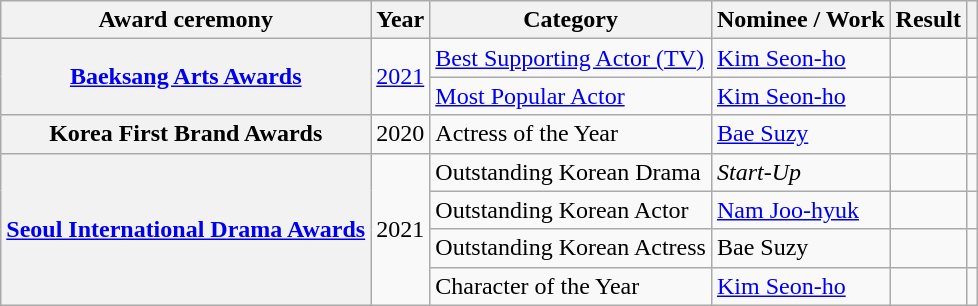<table class="wikitable plainrowheaders sortable">
<tr>
<th scope="col">Award ceremony</th>
<th scope="col">Year</th>
<th scope="col">Category</th>
<th scope="col">Nominee / Work</th>
<th scope="col">Result</th>
<th scope="col" class="unsortable"></th>
</tr>
<tr>
<th scope="row" rowspan="2"><a href='#'>Baeksang Arts Awards</a></th>
<td rowspan="2" style="text-align:center"><a href='#'>2021</a></td>
<td><a href='#'>Best Supporting Actor (TV)</a></td>
<td><a href='#'>Kim Seon-ho</a></td>
<td></td>
<td style="text-align:center"></td>
</tr>
<tr>
<td><a href='#'>Most Popular Actor</a></td>
<td><a href='#'>Kim Seon-ho</a></td>
<td></td>
<td style="text-align:center;"></td>
</tr>
<tr>
<th scope="row">Korea First Brand Awards</th>
<td style="text-align:center">2020</td>
<td>Actress of the Year</td>
<td><a href='#'>Bae Suzy</a></td>
<td></td>
<td style="text-align:center"></td>
</tr>
<tr>
<th scope="row" rowspan="4"><a href='#'>Seoul International Drama Awards</a></th>
<td rowspan="4" style="text-align:center">2021</td>
<td>Outstanding Korean Drama</td>
<td><em>Start-Up</em> </td>
<td></td>
<td style="text-align:center"></td>
</tr>
<tr>
<td>Outstanding Korean Actor</td>
<td><a href='#'>Nam Joo-hyuk</a></td>
<td></td>
<td style="text-align:center"></td>
</tr>
<tr>
<td>Outstanding Korean Actress</td>
<td>Bae Suzy </td>
<td></td>
<td style="text-align:center"></td>
</tr>
<tr>
<td>Character of the Year</td>
<td><a href='#'>Kim Seon-ho</a></td>
<td></td>
<td style="text-align:center;"></td>
</tr>
</table>
